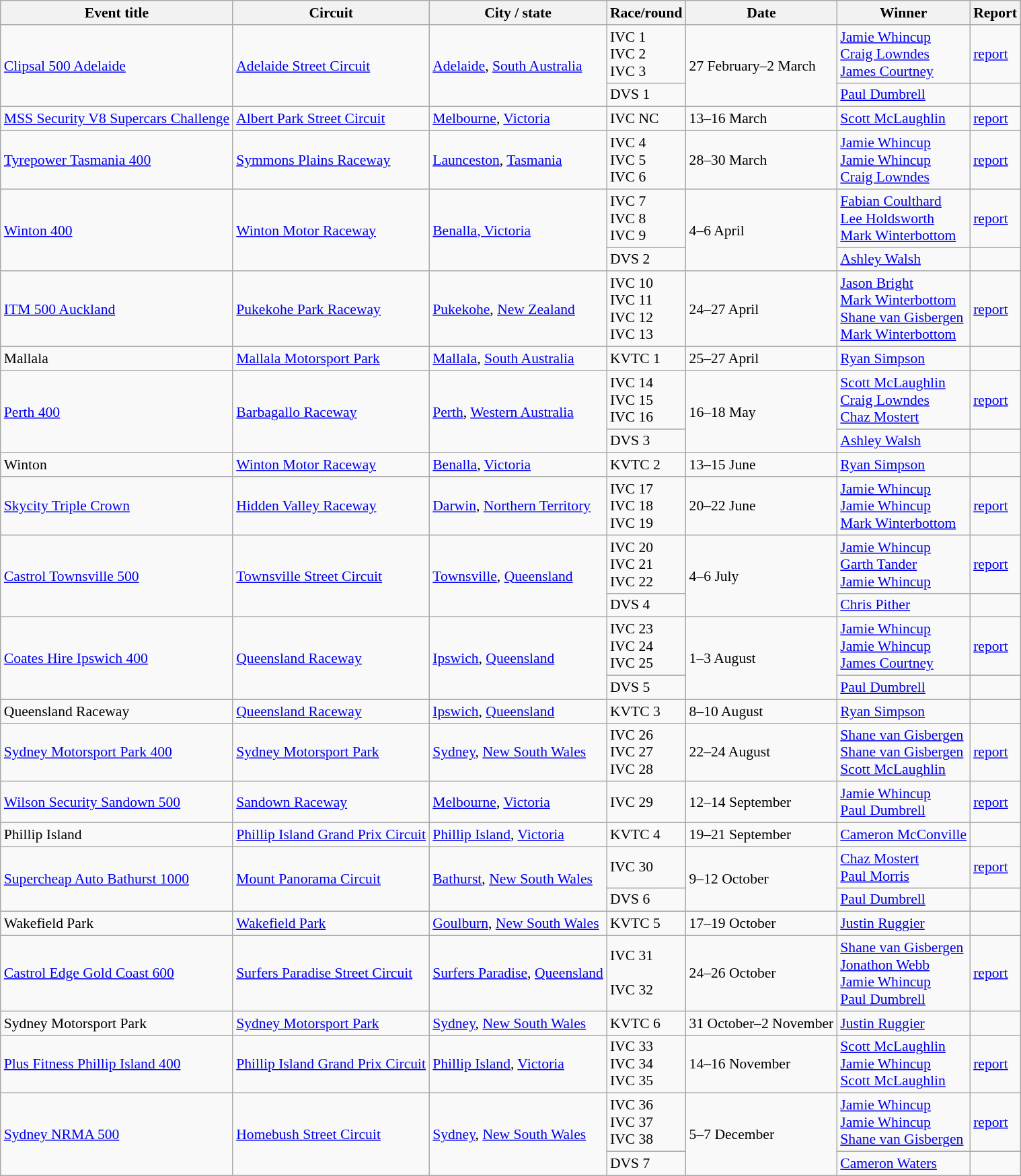<table class="wikitable" style="font-size: 90%">
<tr>
<th>Event title</th>
<th>Circuit</th>
<th>City / state</th>
<th>Race/round</th>
<th>Date</th>
<th>Winner</th>
<th>Report</th>
</tr>
<tr>
<td rowspan=2> <a href='#'>Clipsal 500 Adelaide</a></td>
<td rowspan=2><a href='#'>Adelaide Street Circuit</a></td>
<td rowspan=2><a href='#'>Adelaide</a>, <a href='#'>South Australia</a></td>
<td>IVC 1<br>IVC 2<br>IVC 3</td>
<td rowspan=2>27 February–2 March</td>
<td><a href='#'>Jamie Whincup</a><br><a href='#'>Craig Lowndes</a><br><a href='#'>James Courtney</a></td>
<td><a href='#'>report</a></td>
</tr>
<tr>
<td>DVS 1</td>
<td><a href='#'>Paul Dumbrell</a></td>
<td></td>
</tr>
<tr>
<td> <a href='#'>MSS Security V8 Supercars Challenge</a></td>
<td><a href='#'>Albert Park Street Circuit</a></td>
<td><a href='#'>Melbourne</a>, <a href='#'>Victoria</a></td>
<td>IVC NC</td>
<td>13–16 March</td>
<td><a href='#'>Scott McLaughlin</a></td>
<td><a href='#'>report</a></td>
</tr>
<tr>
<td> <a href='#'>Tyrepower Tasmania 400</a></td>
<td><a href='#'>Symmons Plains Raceway</a></td>
<td><a href='#'>Launceston</a>, <a href='#'>Tasmania</a></td>
<td>IVC 4<br>IVC 5<br>IVC 6</td>
<td>28–30 March</td>
<td><a href='#'>Jamie Whincup</a><br><a href='#'>Jamie Whincup</a><br><a href='#'>Craig Lowndes</a></td>
<td><a href='#'>report</a></td>
</tr>
<tr>
<td rowspan=2> <a href='#'>Winton 400</a></td>
<td rowspan=2><a href='#'>Winton Motor Raceway</a></td>
<td rowspan=2><a href='#'>Benalla, Victoria</a></td>
<td>IVC 7<br>IVC 8<br>IVC 9</td>
<td rowspan=2>4–6 April</td>
<td><a href='#'>Fabian Coulthard</a><br><a href='#'>Lee Holdsworth</a><br><a href='#'>Mark Winterbottom</a></td>
<td><a href='#'>report</a></td>
</tr>
<tr>
<td>DVS 2</td>
<td><a href='#'>Ashley Walsh</a></td>
<td></td>
</tr>
<tr>
<td> <a href='#'>ITM 500 Auckland</a></td>
<td><a href='#'>Pukekohe Park Raceway</a></td>
<td><a href='#'>Pukekohe</a>, <a href='#'>New Zealand</a></td>
<td>IVC 10<br>IVC 11<br>IVC 12<br>IVC 13</td>
<td>24–27 April</td>
<td><a href='#'>Jason Bright</a><br><a href='#'>Mark Winterbottom</a><br><a href='#'>Shane van Gisbergen</a><br><a href='#'>Mark Winterbottom</a></td>
<td><a href='#'>report</a></td>
</tr>
<tr>
<td> Mallala</td>
<td><a href='#'>Mallala Motorsport Park</a></td>
<td><a href='#'>Mallala</a>, <a href='#'>South Australia</a></td>
<td>KVTC 1</td>
<td>25–27 April</td>
<td><a href='#'>Ryan Simpson</a></td>
<td></td>
</tr>
<tr>
<td rowspan=2> <a href='#'>Perth 400</a></td>
<td rowspan=2><a href='#'>Barbagallo Raceway</a></td>
<td rowspan=2><a href='#'>Perth</a>, <a href='#'>Western Australia</a></td>
<td>IVC 14<br>IVC 15<br>IVC 16</td>
<td rowspan=2>16–18 May</td>
<td><a href='#'>Scott McLaughlin</a><br><a href='#'>Craig Lowndes</a><br><a href='#'>Chaz Mostert</a></td>
<td><a href='#'>report</a></td>
</tr>
<tr>
<td>DVS 3</td>
<td><a href='#'>Ashley Walsh</a></td>
<td></td>
</tr>
<tr>
<td> Winton</td>
<td><a href='#'>Winton Motor Raceway</a></td>
<td><a href='#'>Benalla</a>, <a href='#'>Victoria</a></td>
<td>KVTC 2</td>
<td>13–15 June</td>
<td><a href='#'>Ryan Simpson</a></td>
<td></td>
</tr>
<tr>
<td> <a href='#'>Skycity Triple Crown</a></td>
<td><a href='#'>Hidden Valley Raceway</a></td>
<td><a href='#'>Darwin</a>, <a href='#'>Northern Territory</a></td>
<td>IVC 17<br>IVC 18<br>IVC 19</td>
<td>20–22 June</td>
<td><a href='#'>Jamie Whincup</a><br><a href='#'>Jamie Whincup</a><br><a href='#'>Mark Winterbottom</a></td>
<td><a href='#'>report</a></td>
</tr>
<tr>
<td rowspan=2> <a href='#'>Castrol Townsville 500</a></td>
<td rowspan=2><a href='#'>Townsville Street Circuit</a></td>
<td rowspan=2><a href='#'>Townsville</a>, <a href='#'>Queensland</a></td>
<td>IVC 20<br>IVC 21<br>IVC 22</td>
<td rowspan=2>4–6 July</td>
<td><a href='#'>Jamie Whincup</a><br><a href='#'>Garth Tander</a><br><a href='#'>Jamie Whincup</a></td>
<td><a href='#'>report</a></td>
</tr>
<tr>
<td>DVS 4</td>
<td><a href='#'>Chris Pither</a></td>
<td></td>
</tr>
<tr>
<td rowspan=2> <a href='#'>Coates Hire Ipswich 400</a></td>
<td rowspan=2><a href='#'>Queensland Raceway</a></td>
<td rowspan=2><a href='#'>Ipswich</a>, <a href='#'>Queensland</a></td>
<td>IVC 23<br>IVC 24<br>IVC 25</td>
<td rowspan=2>1–3 August</td>
<td><a href='#'>Jamie Whincup</a><br><a href='#'>Jamie Whincup</a><br><a href='#'>James Courtney</a></td>
<td><a href='#'>report</a></td>
</tr>
<tr>
<td>DVS 5</td>
<td><a href='#'>Paul Dumbrell</a></td>
<td></td>
</tr>
<tr>
<td> Queensland Raceway</td>
<td><a href='#'>Queensland Raceway</a></td>
<td><a href='#'>Ipswich</a>, <a href='#'>Queensland</a></td>
<td>KVTC 3</td>
<td>8–10 August</td>
<td><a href='#'>Ryan Simpson</a></td>
<td></td>
</tr>
<tr>
<td> <a href='#'>Sydney Motorsport Park 400</a></td>
<td><a href='#'>Sydney Motorsport Park</a></td>
<td><a href='#'>Sydney</a>, <a href='#'>New South Wales</a></td>
<td>IVC 26<br>IVC 27<br>IVC 28</td>
<td>22–24 August</td>
<td><a href='#'>Shane van Gisbergen</a><br><a href='#'>Shane van Gisbergen</a><br><a href='#'>Scott McLaughlin</a></td>
<td><a href='#'>report</a></td>
</tr>
<tr>
<td> <a href='#'>Wilson Security Sandown 500</a></td>
<td><a href='#'>Sandown Raceway</a></td>
<td><a href='#'>Melbourne</a>, <a href='#'>Victoria</a></td>
<td>IVC 29</td>
<td>12–14 September</td>
<td><a href='#'>Jamie Whincup</a><br><a href='#'>Paul Dumbrell</a></td>
<td><a href='#'>report</a></td>
</tr>
<tr>
<td> Phillip Island</td>
<td><a href='#'>Phillip Island Grand Prix Circuit</a></td>
<td><a href='#'>Phillip Island</a>, <a href='#'>Victoria</a></td>
<td>KVTC 4</td>
<td>19–21 September</td>
<td><a href='#'>Cameron McConville</a></td>
<td></td>
</tr>
<tr>
<td rowspan=2> <a href='#'>Supercheap Auto Bathurst 1000</a></td>
<td rowspan=2><a href='#'>Mount Panorama Circuit</a></td>
<td rowspan=2><a href='#'>Bathurst</a>, <a href='#'>New South Wales</a></td>
<td>IVC 30</td>
<td rowspan=2>9–12 October</td>
<td><a href='#'>Chaz Mostert</a><br><a href='#'>Paul Morris</a></td>
<td><a href='#'>report</a></td>
</tr>
<tr>
<td>DVS 6</td>
<td><a href='#'>Paul Dumbrell</a></td>
<td></td>
</tr>
<tr>
<td> Wakefield Park</td>
<td><a href='#'>Wakefield Park</a></td>
<td><a href='#'>Goulburn</a>, <a href='#'>New South Wales</a></td>
<td>KVTC 5</td>
<td>17–19 October</td>
<td><a href='#'>Justin Ruggier</a></td>
<td></td>
</tr>
<tr>
<td> <a href='#'>Castrol Edge Gold Coast 600</a></td>
<td><a href='#'>Surfers Paradise Street Circuit</a></td>
<td><a href='#'>Surfers Paradise</a>, <a href='#'>Queensland</a></td>
<td>IVC 31<br><br>IVC 32</td>
<td>24–26 October</td>
<td><a href='#'>Shane van Gisbergen</a><br><a href='#'>Jonathon Webb</a><br><a href='#'>Jamie Whincup</a><br><a href='#'>Paul Dumbrell</a></td>
<td><a href='#'>report</a></td>
</tr>
<tr>
<td> Sydney Motorsport Park</td>
<td><a href='#'>Sydney Motorsport Park</a></td>
<td><a href='#'>Sydney</a>, <a href='#'>New South Wales</a></td>
<td>KVTC 6</td>
<td>31 October–2 November</td>
<td><a href='#'>Justin Ruggier</a></td>
<td></td>
</tr>
<tr>
<td> <a href='#'>Plus Fitness Phillip Island 400</a></td>
<td><a href='#'>Phillip Island Grand Prix Circuit</a></td>
<td><a href='#'>Phillip Island</a>, <a href='#'>Victoria</a></td>
<td>IVC 33<br>IVC 34<br>IVC 35</td>
<td>14–16 November</td>
<td><a href='#'>Scott McLaughlin</a><br><a href='#'>Jamie Whincup</a><br><a href='#'>Scott McLaughlin</a></td>
<td><a href='#'>report</a></td>
</tr>
<tr>
<td rowspan=2> <a href='#'>Sydney NRMA 500</a></td>
<td rowspan=2><a href='#'>Homebush Street Circuit</a></td>
<td rowspan=2><a href='#'>Sydney</a>, <a href='#'>New South Wales</a></td>
<td>IVC 36<br>IVC 37<br>IVC 38</td>
<td rowspan=2>5–7 December</td>
<td><a href='#'>Jamie Whincup</a><br><a href='#'>Jamie Whincup</a><br><a href='#'>Shane van Gisbergen</a></td>
<td><a href='#'>report</a></td>
</tr>
<tr>
<td>DVS 7</td>
<td><a href='#'>Cameron Waters</a></td>
<td></td>
</tr>
</table>
